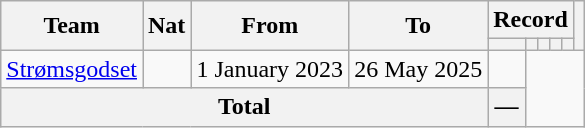<table class="wikitable" style="text-align: center">
<tr>
<th rowspan="2">Team</th>
<th rowspan="2">Nat</th>
<th rowspan="2">From</th>
<th rowspan="2">To</th>
<th colspan="5">Record</th>
<th rowspan="2"></th>
</tr>
<tr>
<th></th>
<th></th>
<th></th>
<th></th>
<th></th>
</tr>
<tr>
<td align=left><a href='#'>Strømsgodset</a></td>
<td></td>
<td align=left>1 January 2023</td>
<td align=left>26 May 2025<br></td>
<td></td>
</tr>
<tr>
<th colspan="4">Total<br></th>
<th>—</th>
</tr>
</table>
